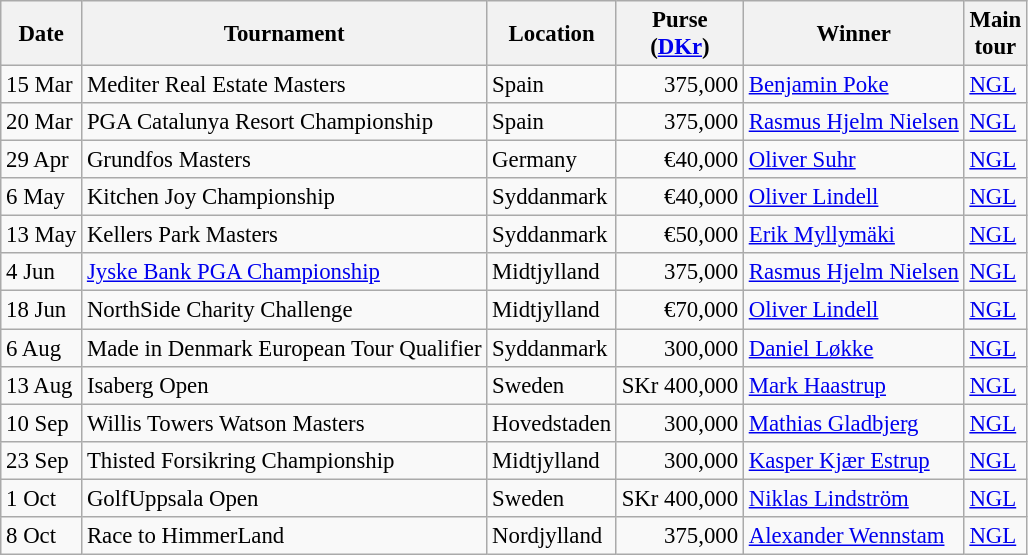<table class="wikitable" style="font-size:95%;">
<tr>
<th>Date</th>
<th>Tournament</th>
<th>Location</th>
<th>Purse<br>(<a href='#'>DKr</a>)</th>
<th>Winner</th>
<th>Main<br>tour</th>
</tr>
<tr>
<td>15 Mar</td>
<td>Mediter Real Estate Masters</td>
<td>Spain</td>
<td align=right>375,000</td>
<td> <a href='#'>Benjamin Poke</a></td>
<td><a href='#'>NGL</a></td>
</tr>
<tr>
<td>20 Mar</td>
<td>PGA Catalunya Resort Championship</td>
<td>Spain</td>
<td align=right>375,000</td>
<td> <a href='#'>Rasmus Hjelm Nielsen</a></td>
<td><a href='#'>NGL</a></td>
</tr>
<tr>
<td>29 Apr</td>
<td>Grundfos Masters</td>
<td>Germany</td>
<td align=right>€40,000</td>
<td> <a href='#'>Oliver Suhr</a></td>
<td><a href='#'>NGL</a></td>
</tr>
<tr>
<td>6 May</td>
<td>Kitchen Joy Championship</td>
<td>Syddanmark</td>
<td align=right>€40,000</td>
<td> <a href='#'>Oliver Lindell</a></td>
<td><a href='#'>NGL</a></td>
</tr>
<tr>
<td>13 May</td>
<td>Kellers Park Masters</td>
<td>Syddanmark</td>
<td align=right>€50,000</td>
<td> <a href='#'>Erik Myllymäki</a></td>
<td><a href='#'>NGL</a></td>
</tr>
<tr>
<td>4 Jun</td>
<td><a href='#'>Jyske Bank PGA Championship</a></td>
<td>Midtjylland</td>
<td align=right>375,000</td>
<td> <a href='#'>Rasmus Hjelm Nielsen</a></td>
<td><a href='#'>NGL</a></td>
</tr>
<tr>
<td>18 Jun</td>
<td>NorthSide Charity Challenge</td>
<td>Midtjylland</td>
<td align=right>€70,000</td>
<td> <a href='#'>Oliver Lindell</a></td>
<td><a href='#'>NGL</a></td>
</tr>
<tr>
<td>6 Aug</td>
<td>Made in Denmark European Tour Qualifier</td>
<td>Syddanmark</td>
<td align=right>300,000</td>
<td> <a href='#'>Daniel Løkke</a></td>
<td><a href='#'>NGL</a></td>
</tr>
<tr>
<td>13 Aug</td>
<td>Isaberg Open</td>
<td>Sweden</td>
<td align=right>SKr 400,000</td>
<td> <a href='#'>Mark Haastrup</a></td>
<td><a href='#'>NGL</a></td>
</tr>
<tr>
<td>10 Sep</td>
<td>Willis Towers Watson Masters</td>
<td>Hovedstaden</td>
<td align=right>300,000</td>
<td> <a href='#'>Mathias Gladbjerg</a></td>
<td><a href='#'>NGL</a></td>
</tr>
<tr>
<td>23 Sep</td>
<td>Thisted Forsikring Championship</td>
<td>Midtjylland</td>
<td align=right>300,000</td>
<td> <a href='#'>Kasper Kjær Estrup</a></td>
<td><a href='#'>NGL</a></td>
</tr>
<tr>
<td>1 Oct</td>
<td>GolfUppsala Open</td>
<td>Sweden</td>
<td align=right>SKr 400,000</td>
<td> <a href='#'>Niklas Lindström</a></td>
<td><a href='#'>NGL</a></td>
</tr>
<tr>
<td>8 Oct</td>
<td>Race to HimmerLand</td>
<td>Nordjylland</td>
<td align=right>375,000</td>
<td> <a href='#'>Alexander Wennstam</a></td>
<td><a href='#'>NGL</a></td>
</tr>
</table>
